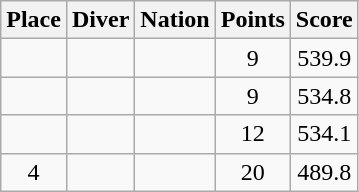<table class="wikitable sortable" style="text-align:center">
<tr>
<th>Place</th>
<th>Diver</th>
<th>Nation</th>
<th>Points</th>
<th>Score</th>
</tr>
<tr>
<td></td>
<td align=left></td>
<td align=left></td>
<td>9</td>
<td>539.9</td>
</tr>
<tr>
<td></td>
<td align=left></td>
<td align=left></td>
<td>9</td>
<td>534.8</td>
</tr>
<tr>
<td></td>
<td align=left></td>
<td align=left></td>
<td>12</td>
<td>534.1</td>
</tr>
<tr>
<td>4</td>
<td align=left></td>
<td align=left></td>
<td>20</td>
<td>489.8</td>
</tr>
</table>
